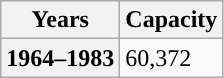<table class="wikitable">
<tr>
<th scope="row">Years</th>
<th scope="row">Capacity</th>
</tr>
<tr>
<th scope="row">1964–1983</th>
<td>60,372</td>
</tr>
</table>
